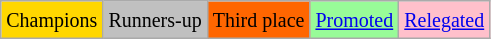<table class="wikitable">
<tr>
<td bgcolor="gold"><small>Champions</small></td>
<td bgcolor="silver"><small>Runners-up</small></td>
<td bgcolor="ff6600"><small>Third place</small></td>
<td bgcolor="palegreen"><small><a href='#'>Promoted</a></small></td>
<td bgcolor="pink"><small><a href='#'>Relegated</a></small></td>
</tr>
</table>
